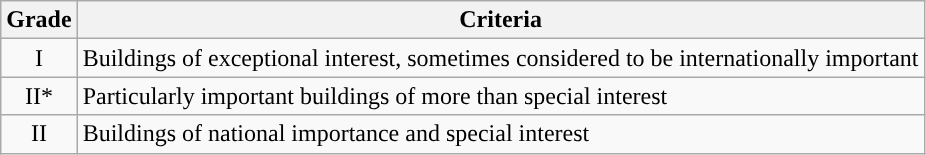<table class="wikitable">
<tr>
<th>Grade</th>
<th>Criteria</th>
</tr>
<tr>
<td align="center" >I</td>
<td>Buildings of exceptional interest, sometimes considered to be internationally important</td>
</tr>
<tr>
<td align="center" >II*</td>
<td>Particularly important buildings of more than special interest</td>
</tr>
<tr>
<td align="center" >II</td>
<td>Buildings of national importance and special interest</td>
</tr>
</table>
